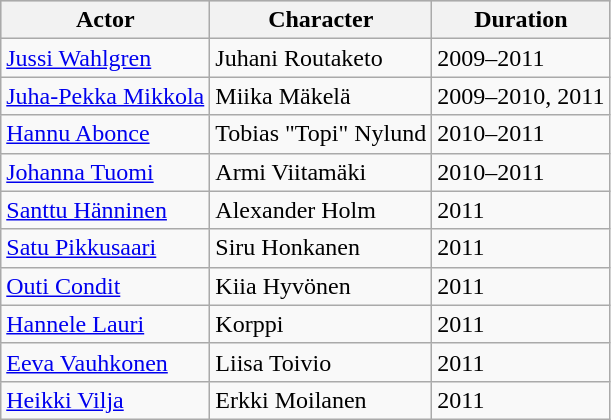<table class="wikitable" sortable>
<tr bgcolor="#CCCCCC">
<th>Actor</th>
<th>Character</th>
<th>Duration</th>
</tr>
<tr>
<td><a href='#'>Jussi Wahlgren</a></td>
<td>Juhani Routaketo</td>
<td>2009–2011</td>
</tr>
<tr>
<td><a href='#'>Juha-Pekka Mikkola</a></td>
<td>Miika Mäkelä</td>
<td>2009–2010, 2011</td>
</tr>
<tr>
<td><a href='#'>Hannu Abonce</a></td>
<td>Tobias "Topi" Nylund</td>
<td>2010–2011</td>
</tr>
<tr>
<td><a href='#'>Johanna Tuomi</a></td>
<td>Armi Viitamäki</td>
<td>2010–2011</td>
</tr>
<tr>
<td><a href='#'>Santtu Hänninen</a></td>
<td>Alexander Holm</td>
<td>2011</td>
</tr>
<tr>
<td><a href='#'>Satu Pikkusaari</a></td>
<td>Siru Honkanen</td>
<td>2011</td>
</tr>
<tr>
<td><a href='#'>Outi Condit</a></td>
<td>Kiia Hyvönen</td>
<td>2011</td>
</tr>
<tr>
<td><a href='#'>Hannele Lauri</a></td>
<td>Korppi</td>
<td>2011</td>
</tr>
<tr>
<td><a href='#'>Eeva Vauhkonen</a></td>
<td>Liisa Toivio</td>
<td>2011</td>
</tr>
<tr>
<td><a href='#'>Heikki Vilja</a></td>
<td>Erkki Moilanen</td>
<td>2011</td>
</tr>
</table>
